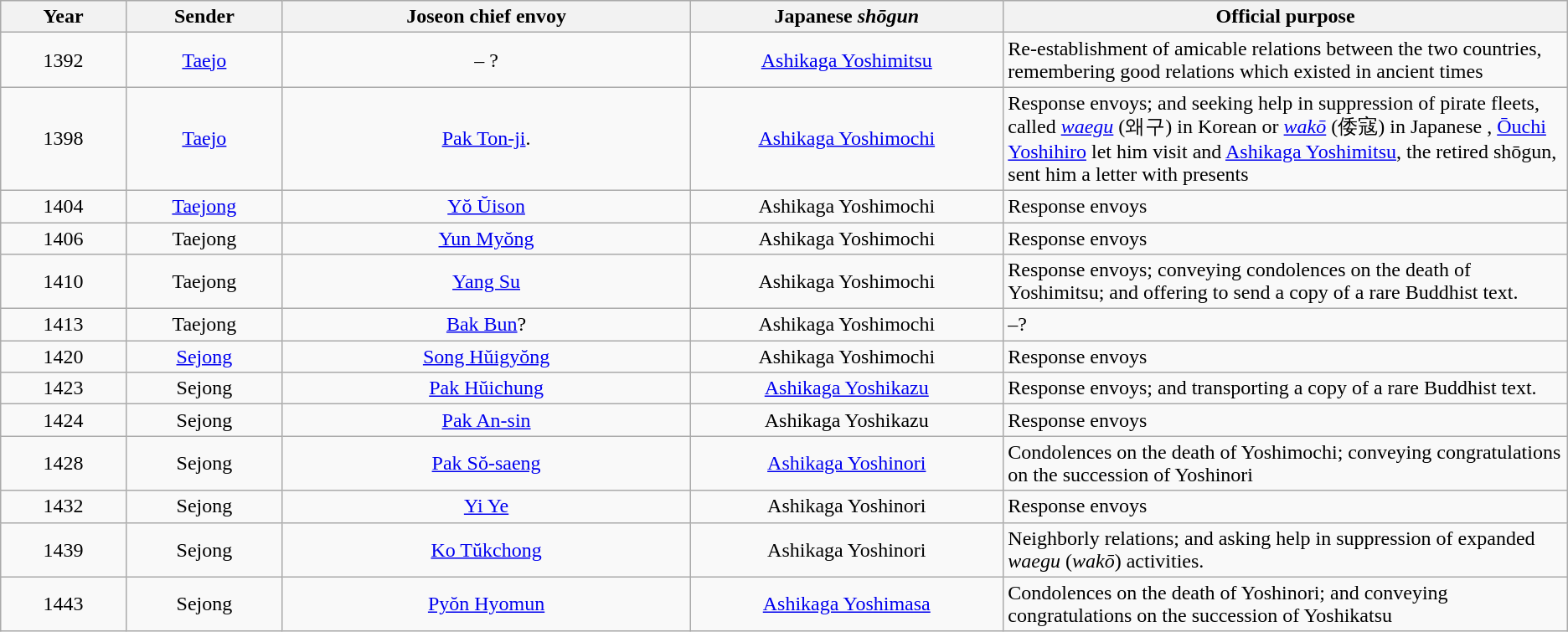<table class="wikitable">
<tr style="background:#efefef">
<th scope="col" width=8%>Year</th>
<th scope="col" width=10%>Sender</th>
<th scope="col" width=26%>Joseon chief envoy</th>
<th scope="col" width=20%>Japanese <em>shōgun</em></th>
<th scope="col" width=48%>Official purpose</th>
</tr>
<tr align="center">
<td>1392</td>
<td><a href='#'>Taejo</a></td>
<td>– ?</td>
<td><a href='#'>Ashikaga Yoshimitsu</a></td>
<td align="left">Re-establishment of amicable relations between the two countries, remembering good relations which existed in ancient times</td>
</tr>
<tr align="center">
<td>1398</td>
<td><a href='#'>Taejo</a></td>
<td><a href='#'>Pak Ton-ji</a>.</td>
<td><a href='#'>Ashikaga Yoshimochi</a></td>
<td align="left">Response envoys; and seeking help in suppression of pirate fleets, called <em><a href='#'>waegu</a></em> (왜구) in Korean or  <em><a href='#'>wakō</a></em> (倭寇) in Japanese , <a href='#'>Ōuchi Yoshihiro</a> let him visit and <a href='#'>Ashikaga Yoshimitsu</a>, the retired shōgun, sent him a letter with presents</td>
</tr>
<tr align="center">
<td>1404</td>
<td><a href='#'>Taejong</a></td>
<td><a href='#'>Yŏ Ŭison</a></td>
<td>Ashikaga Yoshimochi</td>
<td align="left">Response envoys</td>
</tr>
<tr align="center">
<td>1406</td>
<td>Taejong</td>
<td><a href='#'>Yun Myŏng</a></td>
<td>Ashikaga Yoshimochi</td>
<td align="left">Response envoys</td>
</tr>
<tr align="center">
<td>1410</td>
<td>Taejong</td>
<td><a href='#'>Yang Su</a></td>
<td>Ashikaga Yoshimochi</td>
<td align="left">Response envoys; conveying condolences on the death of Yoshimitsu; and offering to send a copy of a rare Buddhist text.</td>
</tr>
<tr align="center">
<td>1413</td>
<td>Taejong</td>
<td><a href='#'>Bak Bun</a>?</td>
<td>Ashikaga Yoshimochi</td>
<td align="left">–?</td>
</tr>
<tr align="center">
<td>1420</td>
<td><a href='#'>Sejong</a></td>
<td><a href='#'>Song Hŭigyŏng</a></td>
<td>Ashikaga Yoshimochi</td>
<td align="left">Response envoys</td>
</tr>
<tr align="center">
<td>1423</td>
<td>Sejong</td>
<td><a href='#'>Pak Hŭichung</a></td>
<td><a href='#'>Ashikaga Yoshikazu</a></td>
<td align="left">Response envoys; and transporting a copy of a rare Buddhist text.</td>
</tr>
<tr align="center">
<td>1424</td>
<td>Sejong</td>
<td><a href='#'>Pak An-sin</a></td>
<td>Ashikaga Yoshikazu</td>
<td align="left">Response envoys</td>
</tr>
<tr align="center">
<td>1428</td>
<td>Sejong</td>
<td><a href='#'>Pak Sŏ-saeng</a></td>
<td><a href='#'>Ashikaga Yoshinori</a></td>
<td align="left">Condolences on the death of Yoshimochi; conveying congratulations on the succession of Yoshinori</td>
</tr>
<tr align="center">
<td>1432</td>
<td>Sejong</td>
<td><a href='#'>Yi Ye</a></td>
<td>Ashikaga Yoshinori</td>
<td align="left">Response envoys</td>
</tr>
<tr align="center">
<td>1439</td>
<td>Sejong</td>
<td><a href='#'>Ko Tŭkchong</a></td>
<td>Ashikaga Yoshinori</td>
<td align="left">Neighborly relations; and asking help in suppression of expanded <em>waegu</em> (<em>wakō</em>)  activities.</td>
</tr>
<tr align="center">
<td>1443</td>
<td>Sejong</td>
<td><a href='#'>Pyŏn Hyomun</a></td>
<td><a href='#'>Ashikaga Yoshimasa</a></td>
<td align="left">Condolences on the death of Yoshinori; and conveying congratulations on the succession of Yoshikatsu</td>
</tr>
</table>
